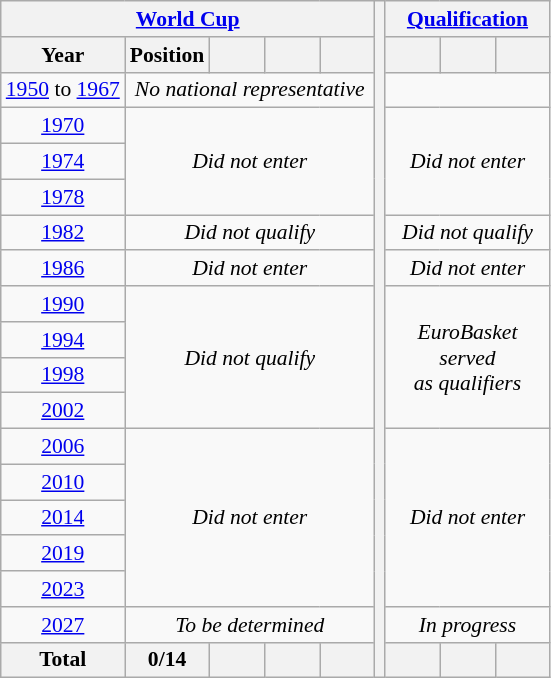<table class="wikitable" style="text-align: center;font-size:90%;">
<tr>
<th colspan=5><a href='#'>World Cup</a></th>
<th rowspan=19></th>
<th colspan=3><a href='#'>Qualification</a></th>
</tr>
<tr>
<th>Year</th>
<th>Position</th>
<th width=30></th>
<th width=30></th>
<th width=30></th>
<th width=30></th>
<th width=30></th>
<th width=30></th>
</tr>
<tr>
<td><a href='#'>1950</a> to <a href='#'>1967</a></td>
<td colspan=4><em>No national representative</em></td>
</tr>
<tr>
<td> <a href='#'>1970</a></td>
<td colspan=4 rowspan=3><em>Did not enter</em></td>
<td colspan=3 rowspan=3><em>Did not enter</em></td>
</tr>
<tr>
<td> <a href='#'>1974</a></td>
</tr>
<tr>
<td> <a href='#'>1978</a></td>
</tr>
<tr>
<td> <a href='#'>1982</a></td>
<td colspan=4><em>Did not qualify</em></td>
<td colspan=3><em>Did not qualify</em></td>
</tr>
<tr>
<td> <a href='#'>1986</a></td>
<td colspan=4><em>Did not enter</em></td>
<td colspan=3><em>Did not enter</em></td>
</tr>
<tr>
<td> <a href='#'>1990</a></td>
<td colspan=4 rowspan=4><em>Did not qualify</em></td>
<td colspan=3 rowspan=4><em>EuroBasket served<br>as qualifiers</em></td>
</tr>
<tr>
<td> <a href='#'>1994</a></td>
</tr>
<tr>
<td> <a href='#'>1998</a></td>
</tr>
<tr>
<td> <a href='#'>2002</a></td>
</tr>
<tr>
<td> <a href='#'>2006</a></td>
<td colspan=4 rowspan=5><em>Did not enter</em></td>
<td colspan=3 rowspan=5><em>Did not enter</em></td>
</tr>
<tr>
<td> <a href='#'>2010</a></td>
</tr>
<tr>
<td> <a href='#'>2014</a></td>
</tr>
<tr>
<td> <a href='#'>2019</a></td>
</tr>
<tr>
<td> <a href='#'>2023</a></td>
</tr>
<tr>
<td> <a href='#'>2027</a></td>
<td colspan=4><em>To be determined</em></td>
<td colspan=3><em>In progress</em></td>
</tr>
<tr>
<th>Total</th>
<th>0/14</th>
<th></th>
<th></th>
<th></th>
<th></th>
<th></th>
<th></th>
</tr>
</table>
